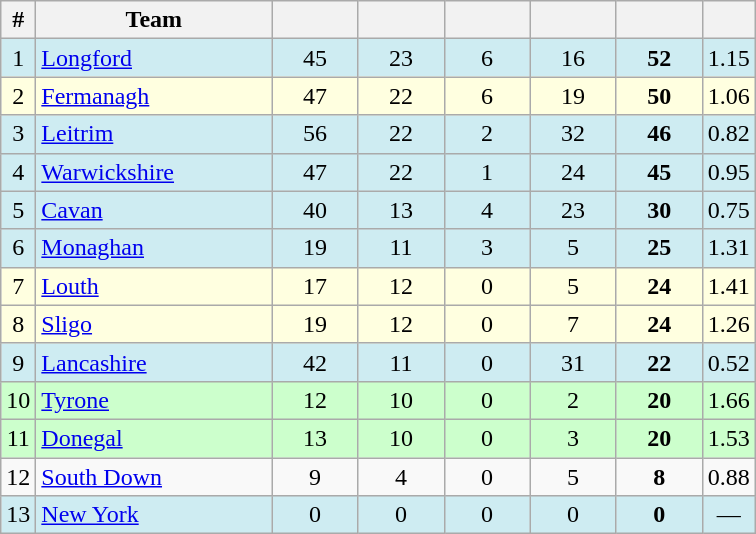<table class="wikitable sortable"style="text-align:center">
<tr>
<th>#</th>
<th width="150">Team</th>
<th width="50"></th>
<th width="50"></th>
<th width="50"></th>
<th width="50"></th>
<th width="50"></th>
<th></th>
</tr>
<tr style="background:#CEECF2">
<td>1</td>
<td style="text-align:left"> <a href='#'>Longford</a></td>
<td>45</td>
<td>23</td>
<td>6</td>
<td>16</td>
<td><strong>52</strong></td>
<td>1.15</td>
</tr>
<tr style="background:#FFFFE0">
<td>2</td>
<td style="text-align:left"> <a href='#'>Fermanagh</a></td>
<td>47</td>
<td>22</td>
<td>6</td>
<td>19</td>
<td><strong>50</strong></td>
<td>1.06</td>
</tr>
<tr style="background:#CEECF2">
<td>3</td>
<td style="text-align:left"> <a href='#'>Leitrim</a></td>
<td>56</td>
<td>22</td>
<td>2</td>
<td>32</td>
<td><strong>46</strong></td>
<td>0.82</td>
</tr>
<tr style="background:#CEECF2">
<td>4</td>
<td style="text-align:left"> <a href='#'>Warwickshire</a></td>
<td>47</td>
<td>22</td>
<td>1</td>
<td>24</td>
<td><strong>45</strong></td>
<td>0.95</td>
</tr>
<tr style="background:#CEECF2">
<td>5</td>
<td style="text-align:left"> <a href='#'>Cavan</a></td>
<td>40</td>
<td>13</td>
<td>4</td>
<td>23</td>
<td><strong>30</strong></td>
<td>0.75</td>
</tr>
<tr style="background:#CEECF2">
<td>6</td>
<td style="text-align:left"> <a href='#'>Monaghan</a></td>
<td>19</td>
<td>11</td>
<td>3</td>
<td>5</td>
<td><strong>25</strong></td>
<td>1.31</td>
</tr>
<tr style="background:#FFFFE0">
<td>7</td>
<td style="text-align:left"> <a href='#'>Louth</a></td>
<td>17</td>
<td>12</td>
<td>0</td>
<td>5</td>
<td><strong>24</strong></td>
<td>1.41</td>
</tr>
<tr style="background:#FFFFE0">
<td>8</td>
<td style="text-align:left"> <a href='#'>Sligo</a></td>
<td>19</td>
<td>12</td>
<td>0</td>
<td>7</td>
<td><strong>24</strong></td>
<td>1.26</td>
</tr>
<tr style="background:#CEECF2">
<td>9</td>
<td style="text-align:left"> <a href='#'>Lancashire</a></td>
<td>42</td>
<td>11</td>
<td>0</td>
<td>31</td>
<td><strong>22</strong></td>
<td>0.52</td>
</tr>
<tr style="background:#ccffcc">
<td>10</td>
<td style="text-align:left"> <a href='#'>Tyrone</a></td>
<td>12</td>
<td>10</td>
<td>0</td>
<td>2</td>
<td><strong>20</strong></td>
<td>1.66</td>
</tr>
<tr style="background:#ccffcc">
<td>11</td>
<td style="text-align:left"> <a href='#'>Donegal</a></td>
<td>13</td>
<td>10</td>
<td>0</td>
<td>3</td>
<td><strong>20</strong></td>
<td>1.53</td>
</tr>
<tr>
<td>12</td>
<td style="text-align:left"> <a href='#'>South Down</a></td>
<td>9</td>
<td>4</td>
<td>0</td>
<td>5</td>
<td><strong>8</strong></td>
<td>0.88</td>
</tr>
<tr style="background:#CEECF2">
<td>13</td>
<td style="text-align:left"> <a href='#'>New York</a></td>
<td>0</td>
<td>0</td>
<td>0</td>
<td>0</td>
<td><strong>0</strong></td>
<td>—</td>
</tr>
</table>
